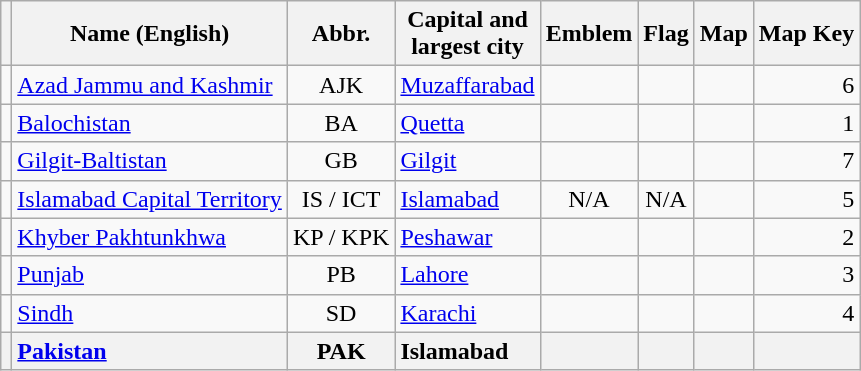<table class="wikitable sortable" style="text-align:right;">
<tr>
<th></th>
<th>Name (English)</th>
<th>Abbr.</th>
<th>Capital and<br> largest city</th>
<th class="unsortable">Emblem</th>
<th class="unsortable">Flag</th>
<th class="unsortable">Map</th>
<th>Map Key</th>
</tr>
<tr>
<td></td>
<td style="text-align:left;"><a href='#'>Azad Jammu and Kashmir</a></td>
<td style="text-align:center;">AJK</td>
<td style="text-align:left;"><a href='#'>Muzaffarabad</a></td>
<td style="text-align:center;"></td>
<td style="text-align:center;"></td>
<td></td>
<td>6</td>
</tr>
<tr>
<td></td>
<td style="text-align:left;"><a href='#'>Balochistan</a></td>
<td style="text-align:center;">BA</td>
<td style="text-align:left;"><a href='#'>Quetta</a></td>
<td style="text-align:center;"></td>
<td style="text-align:center;"></td>
<td></td>
<td>1</td>
</tr>
<tr>
<td></td>
<td style="text-align:left;"><a href='#'>Gilgit-Baltistan</a></td>
<td style="text-align:center;">GB</td>
<td style="text-align:left;"><a href='#'>Gilgit</a></td>
<td style="text-align:center;"></td>
<td style="text-align:center;"></td>
<td></td>
<td>7</td>
</tr>
<tr>
<td></td>
<td style="text-align:left;"><a href='#'>Islamabad Capital Territory</a></td>
<td style="text-align:center;">IS / ICT</td>
<td style="text-align:left;"><a href='#'>Islamabad</a></td>
<td style="text-align:center;">N/A</td>
<td style="text-align:center;">N/A</td>
<td></td>
<td>5</td>
</tr>
<tr>
<td></td>
<td style="text-align:left;"><a href='#'>Khyber Pakhtunkhwa</a></td>
<td style="text-align:center;">KP / KPK</td>
<td style="text-align:left;"><a href='#'>Peshawar</a></td>
<td style="text-align:center;"></td>
<td style="text-align:center;"></td>
<td></td>
<td>2</td>
</tr>
<tr>
<td></td>
<td style="text-align:left;"><a href='#'>Punjab</a></td>
<td style="text-align:center;">PB</td>
<td style="text-align:left;"><a href='#'>Lahore</a></td>
<td style="text-align:center;"></td>
<td style="text-align:center;"></td>
<td></td>
<td>3</td>
</tr>
<tr>
<td></td>
<td style="text-align:left;"><a href='#'>Sindh</a></td>
<td style="text-align:center;">SD</td>
<td style="text-align:left;"><a href='#'>Karachi</a></td>
<td style="text-align:center;"></td>
<td style="text-align:center;"></td>
<td></td>
<td>4</td>
</tr>
<tr class="sortbottom">
<th></th>
<th style="text-align:left;"><a href='#'>Pakistan</a></th>
<th style="text-align:center;">PAK</th>
<th style="text-align:left;">Islamabad</th>
<th style="text-align:center;"></th>
<th style="text-align:center;"></th>
<th></th>
<th></th>
</tr>
</table>
